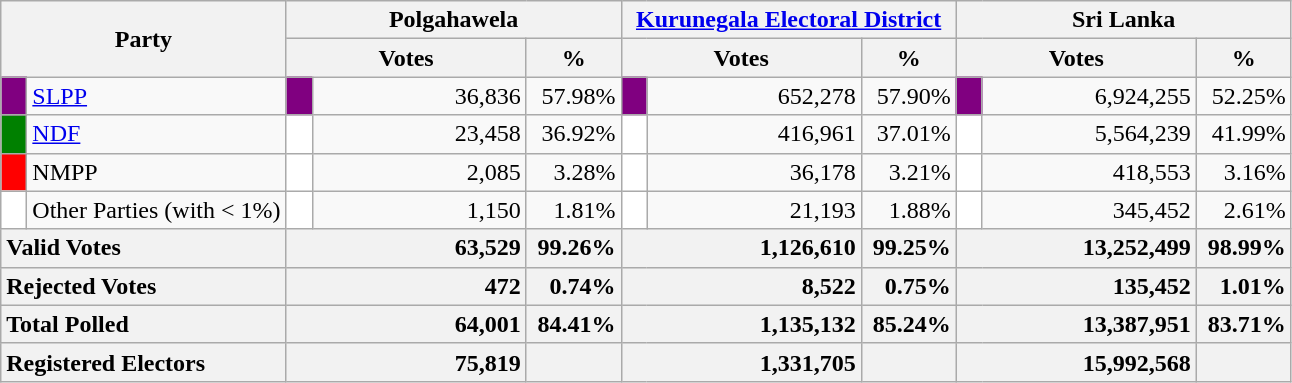<table class="wikitable">
<tr>
<th colspan="2" width="144px"rowspan="2">Party</th>
<th colspan="3" width="216px">Polgahawela</th>
<th colspan="3" width="216px"><a href='#'>Kurunegala Electoral District</a></th>
<th colspan="3" width="216px">Sri Lanka</th>
</tr>
<tr>
<th colspan="2" width="144px">Votes</th>
<th>%</th>
<th colspan="2" width="144px">Votes</th>
<th>%</th>
<th colspan="2" width="144px">Votes</th>
<th>%</th>
</tr>
<tr>
<td style="background-color:purple;" width="10px"></td>
<td style="text-align:left;"><a href='#'>SLPP</a></td>
<td style="background-color:purple;" width="10px"></td>
<td style="text-align:right;">36,836</td>
<td style="text-align:right;">57.98%</td>
<td style="background-color:purple;" width="10px"></td>
<td style="text-align:right;">652,278</td>
<td style="text-align:right;">57.90%</td>
<td style="background-color:purple;" width="10px"></td>
<td style="text-align:right;">6,924,255</td>
<td style="text-align:right;">52.25%</td>
</tr>
<tr>
<td style="background-color:green;" width="10px"></td>
<td style="text-align:left;"><a href='#'>NDF</a></td>
<td style="background-color:white;" width="10px"></td>
<td style="text-align:right;">23,458</td>
<td style="text-align:right;">36.92%</td>
<td style="background-color:white;" width="10px"></td>
<td style="text-align:right;">416,961</td>
<td style="text-align:right;">37.01%</td>
<td style="background-color:white;" width="10px"></td>
<td style="text-align:right;">5,564,239</td>
<td style="text-align:right;">41.99%</td>
</tr>
<tr>
<td style="background-color:red;" width="10px"></td>
<td style="text-align:left;">NMPP</td>
<td style="background-color:white;" width="10px"></td>
<td style="text-align:right;">2,085</td>
<td style="text-align:right;">3.28%</td>
<td style="background-color:white;" width="10px"></td>
<td style="text-align:right;">36,178</td>
<td style="text-align:right;">3.21%</td>
<td style="background-color:white;" width="10px"></td>
<td style="text-align:right;">418,553</td>
<td style="text-align:right;">3.16%</td>
</tr>
<tr>
<td style="background-color:white;" width="10px"></td>
<td style="text-align:left;">Other Parties (with < 1%)</td>
<td style="background-color:white;" width="10px"></td>
<td style="text-align:right;">1,150</td>
<td style="text-align:right;">1.81%</td>
<td style="background-color:white;" width="10px"></td>
<td style="text-align:right;">21,193</td>
<td style="text-align:right;">1.88%</td>
<td style="background-color:white;" width="10px"></td>
<td style="text-align:right;">345,452</td>
<td style="text-align:right;">2.61%</td>
</tr>
<tr>
<th colspan="2" width="144px"style="text-align:left;">Valid Votes</th>
<th style="text-align:right;"colspan="2" width="144px">63,529</th>
<th style="text-align:right;">99.26%</th>
<th style="text-align:right;"colspan="2" width="144px">1,126,610</th>
<th style="text-align:right;">99.25%</th>
<th style="text-align:right;"colspan="2" width="144px">13,252,499</th>
<th style="text-align:right;">98.99%</th>
</tr>
<tr>
<th colspan="2" width="144px"style="text-align:left;">Rejected Votes</th>
<th style="text-align:right;"colspan="2" width="144px">472</th>
<th style="text-align:right;">0.74%</th>
<th style="text-align:right;"colspan="2" width="144px">8,522</th>
<th style="text-align:right;">0.75%</th>
<th style="text-align:right;"colspan="2" width="144px">135,452</th>
<th style="text-align:right;">1.01%</th>
</tr>
<tr>
<th colspan="2" width="144px"style="text-align:left;">Total Polled</th>
<th style="text-align:right;"colspan="2" width="144px">64,001</th>
<th style="text-align:right;">84.41%</th>
<th style="text-align:right;"colspan="2" width="144px">1,135,132</th>
<th style="text-align:right;">85.24%</th>
<th style="text-align:right;"colspan="2" width="144px">13,387,951</th>
<th style="text-align:right;">83.71%</th>
</tr>
<tr>
<th colspan="2" width="144px"style="text-align:left;">Registered Electors</th>
<th style="text-align:right;"colspan="2" width="144px">75,819</th>
<th></th>
<th style="text-align:right;"colspan="2" width="144px">1,331,705</th>
<th></th>
<th style="text-align:right;"colspan="2" width="144px">15,992,568</th>
<th></th>
</tr>
</table>
